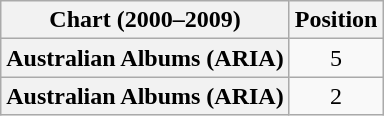<table class="wikitable plainrowheaders">
<tr>
<th scope="col">Chart (2000–2009)</th>
<th scope="col">Position</th>
</tr>
<tr>
<th scope="row">Australian Albums (ARIA)</th>
<td align="center">5</td>
</tr>
<tr>
<th scope="row">Australian Albums (ARIA)</th>
<td align="center">2</td>
</tr>
</table>
